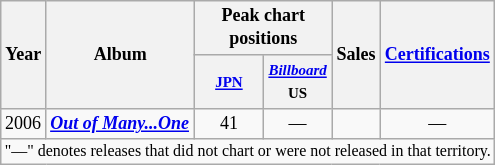<table class="wikitable" style="font-size: 9pt">
<tr>
<th rowspan="2">Year</th>
<th rowspan="2">Album</th>
<th colspan="2">Peak chart positions</th>
<th rowspan="2">Sales</th>
<th rowspan="2"><a href='#'>Certifications</a></th>
</tr>
<tr>
<th width="40"><small><a href='#'>JPN</a></small></th>
<th width="40"><small><em><a href='#'>Billboard</a></em> US</small></th>
</tr>
<tr>
<td>2006</td>
<td align="left"><strong><em><a href='#'>Out of Many...One</a></em></strong><br></td>
<td style="text-align:center;">41<br></td>
<td style="text-align:center;">—</td>
<td align=left></td>
<td style="text-align:center;">—</td>
</tr>
<tr>
<td colspan="6" style="text-align:center; font-size:8pt;">"—" denotes releases that did not chart or were not released in that territory.</td>
</tr>
</table>
